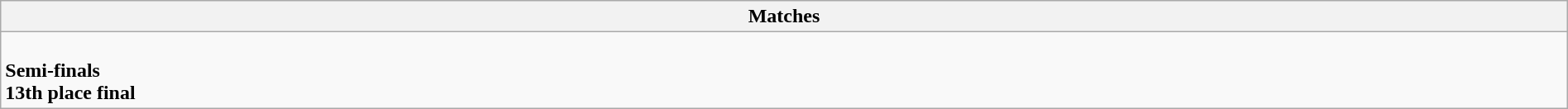<table class="wikitable collapsible collapsed" style="width:100%;">
<tr>
<th>Matches</th>
</tr>
<tr>
<td><br><strong>Semi-finals</strong>

<br><strong>13th place final</strong>
</td>
</tr>
</table>
